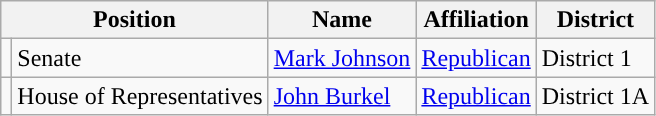<table class="wikitable">
<tr>
<th colspan="2">Position</th>
<th>Name</th>
<th>Affiliation</th>
<th>District</th>
</tr>
<tr>
<td style="background-color:"></td>
<td>Senate</td>
<td><a href='#'>Mark Johnson</a></td>
<td><a href='#'>Republican</a></td>
<td>District 1</td>
</tr>
<tr>
<td style="background-color:"></td>
<td>House of Representatives</td>
<td><a href='#'>John Burkel</a></td>
<td><a href='#'>Republican</a></td>
<td>District 1A</td>
</tr>
</table>
